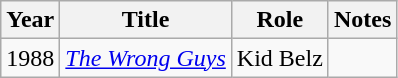<table class="wikitable sortable">
<tr>
<th>Year</th>
<th>Title</th>
<th>Role</th>
<th>Notes</th>
</tr>
<tr>
<td>1988</td>
<td><em><a href='#'>The Wrong Guys</a></em></td>
<td>Kid Belz</td>
<td></td>
</tr>
</table>
